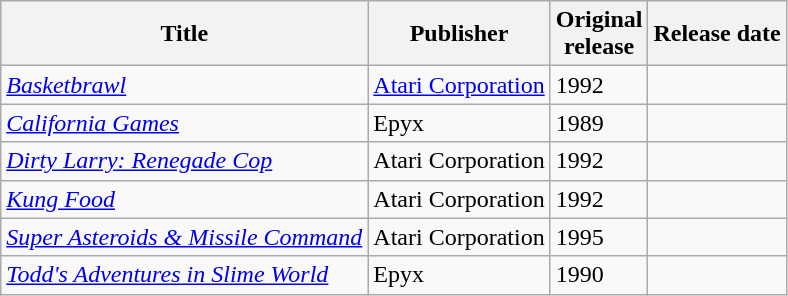<table class="wikitable sortable" width="auto">
<tr>
<th>Title</th>
<th>Publisher</th>
<th>Original<br>release</th>
<th>Release date</th>
</tr>
<tr>
<td><em><a href='#'>Basketbrawl</a></em></td>
<td><a href='#'>Atari Corporation</a></td>
<td>1992</td>
<td><br></td>
</tr>
<tr>
<td><em><a href='#'>California Games</a></em></td>
<td>Epyx</td>
<td>1989</td>
<td></td>
</tr>
<tr>
<td><em><a href='#'>Dirty Larry: Renegade Cop</a></em></td>
<td>Atari Corporation</td>
<td>1992</td>
<td></td>
</tr>
<tr>
<td><em><a href='#'>Kung Food</a></em></td>
<td>Atari Corporation</td>
<td>1992</td>
<td></td>
</tr>
<tr>
<td><em><a href='#'>Super Asteroids & Missile Command</a></em></td>
<td>Atari Corporation</td>
<td>1995</td>
<td></td>
</tr>
<tr>
<td><em><a href='#'>Todd's Adventures in Slime World</a></em></td>
<td>Epyx</td>
<td>1990</td>
<td></td>
</tr>
</table>
